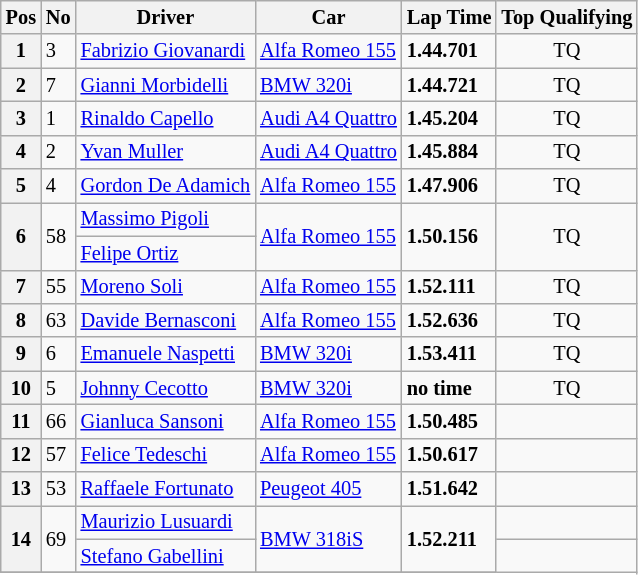<table class="wikitable" style="font-size: 85%;">
<tr>
<th>Pos</th>
<th>No</th>
<th>Driver</th>
<th>Car</th>
<th>Lap Time</th>
<th>Top Qualifying</th>
</tr>
<tr>
<th>1</th>
<td>3</td>
<td> <a href='#'>Fabrizio Giovanardi</a></td>
<td><a href='#'>Alfa Romeo 155</a></td>
<td><strong>1.44.701</strong></td>
<td align=center>TQ</td>
</tr>
<tr>
<th>2</th>
<td>7</td>
<td> <a href='#'>Gianni Morbidelli</a></td>
<td><a href='#'>BMW 320i</a></td>
<td><strong>1.44.721</strong></td>
<td align=center>TQ</td>
</tr>
<tr>
<th>3</th>
<td>1</td>
<td> <a href='#'>Rinaldo Capello</a></td>
<td><a href='#'>Audi A4 Quattro</a></td>
<td><strong>1.45.204</strong></td>
<td align=center>TQ</td>
</tr>
<tr>
<th>4</th>
<td>2</td>
<td> <a href='#'>Yvan Muller</a></td>
<td><a href='#'>Audi A4 Quattro</a></td>
<td><strong>1.45.884</strong></td>
<td align=center>TQ</td>
</tr>
<tr>
<th>5</th>
<td>4</td>
<td> <a href='#'>Gordon De Adamich</a></td>
<td><a href='#'>Alfa Romeo 155</a></td>
<td><strong>1.47.906</strong></td>
<td align=center>TQ</td>
</tr>
<tr>
<th rowspan=2>6</th>
<td rowspan=2>58</td>
<td> <a href='#'>Massimo Pigoli</a></td>
<td rowspan=2><a href='#'>Alfa Romeo 155</a></td>
<td rowspan=2><strong>1.50.156</strong></td>
<td rowspan=2 align=center>TQ</td>
</tr>
<tr>
<td> <a href='#'>Felipe Ortiz</a></td>
</tr>
<tr>
<th>7</th>
<td>55</td>
<td> <a href='#'>Moreno Soli</a></td>
<td><a href='#'>Alfa Romeo 155</a></td>
<td><strong>1.52.111</strong></td>
<td align=center>TQ</td>
</tr>
<tr>
<th>8</th>
<td>63</td>
<td> <a href='#'>Davide Bernasconi</a></td>
<td><a href='#'>Alfa Romeo 155</a></td>
<td><strong>1.52.636</strong></td>
<td align=center>TQ</td>
</tr>
<tr>
<th>9</th>
<td>6</td>
<td> <a href='#'>Emanuele Naspetti</a></td>
<td><a href='#'>BMW 320i</a></td>
<td><strong>1.53.411</strong></td>
<td align=center>TQ</td>
</tr>
<tr>
<th>10</th>
<td>5</td>
<td> <a href='#'>Johnny Cecotto</a></td>
<td><a href='#'>BMW 320i</a></td>
<td><strong>no time</strong></td>
<td align=center>TQ</td>
</tr>
<tr>
<th>11</th>
<td>66</td>
<td> <a href='#'>Gianluca Sansoni</a></td>
<td><a href='#'>Alfa Romeo 155</a></td>
<td><strong>1.50.485</strong></td>
<td></td>
</tr>
<tr>
<th>12</th>
<td>57</td>
<td> <a href='#'>Felice Tedeschi</a></td>
<td><a href='#'>Alfa Romeo 155</a></td>
<td><strong>1.50.617</strong></td>
<td></td>
</tr>
<tr>
<th>13</th>
<td>53</td>
<td> <a href='#'>Raffaele Fortunato</a></td>
<td><a href='#'>Peugeot 405</a></td>
<td><strong>1.51.642</strong></td>
<td></td>
</tr>
<tr>
<th rowspan=2>14</th>
<td rowspan=2>69</td>
<td> <a href='#'>Maurizio Lusuardi</a></td>
<td rowspan=2><a href='#'>BMW 318iS</a></td>
<td rowspan=2><strong>1.52.211</strong></td>
<td></td>
</tr>
<tr>
<td> <a href='#'>Stefano Gabellini</a></td>
</tr>
<tr>
</tr>
</table>
